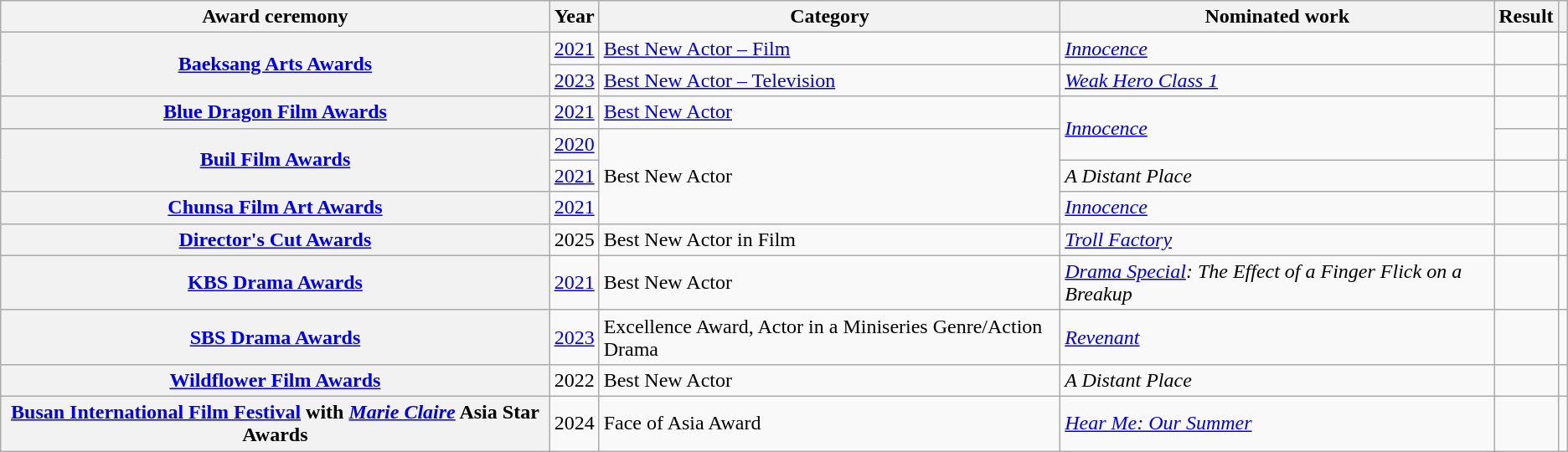<table class="wikitable plainrowheaders sortable">
<tr>
<th scope="col">Award ceremony</th>
<th scope="col">Year</th>
<th scope="col">Category</th>
<th scope="col">Nominated work</th>
<th scope="col">Result</th>
<th scope="col" class="unsortable"></th>
</tr>
<tr>
<th scope="row" rowspan="2"><a href='#'>Baeksang Arts Awards</a></th>
<td><a href='#'>2021</a></td>
<td><a href='#'>Best New Actor – Film</a></td>
<td><em><a href='#'>Innocence</a></em></td>
<td></td>
<td style="text-align:center;"></td>
</tr>
<tr>
<td><a href='#'>2023</a></td>
<td><a href='#'>Best New Actor – Television</a></td>
<td><em><a href='#'>Weak Hero Class 1</a></em></td>
<td></td>
<td style="text-align:center;"></td>
</tr>
<tr>
<th scope="row"><a href='#'>Blue Dragon Film Awards</a></th>
<td><a href='#'>2021</a></td>
<td><a href='#'>Best New Actor</a></td>
<td rowspan="2"><em><a href='#'>Innocence</a></em></td>
<td></td>
<td style="text-align:center;"></td>
</tr>
<tr>
<th scope="row" rowspan="2"><a href='#'>Buil Film Awards</a></th>
<td rowspan="1"><a href='#'>2020</a></td>
<td rowspan="3">Best New Actor</td>
<td></td>
<td style="text-align:center;"></td>
</tr>
<tr>
<td><a href='#'>2021</a></td>
<td><em>A Distant Place</em></td>
<td></td>
<td style="text-align:center;"></td>
</tr>
<tr>
<th scope="row"><a href='#'>Chunsa Film Art Awards</a></th>
<td><a href='#'>2021</a></td>
<td><em><a href='#'>Innocence</a></em></td>
<td></td>
<td style="text-align:center;"></td>
</tr>
<tr>
<th scope="row" rowspan="1"><a href='#'>Director's Cut Awards</a></th>
<td rowspan="1">2025</td>
<td rowspan="1">Best New Actor in Film</td>
<td><em><a href='#'>Troll Factory</a></em></td>
<td></td>
<td style="text-align:center;"></td>
</tr>
<tr>
<th scope="row"><a href='#'>KBS Drama Awards</a></th>
<td><a href='#'>2021</a></td>
<td rowspan="1">Best New Actor</td>
<td><em><a href='#'>Drama Special</a>: The Effect of a Finger Flick on a Breakup</em></td>
<td></td>
<td style="text-align:center;"></td>
</tr>
<tr>
<th scope="row"><a href='#'>SBS Drama Awards</a></th>
<td><a href='#'>2023</a></td>
<td>Excellence Award, Actor in a Miniseries Genre/Action Drama</td>
<td><em><a href='#'>Revenant</a></em></td>
<td></td>
<td style="text-align:center"></td>
</tr>
<tr>
<th scope="row"><a href='#'>Wildflower Film Awards</a></th>
<td>2022</td>
<td>Best New Actor</td>
<td><em>A Distant Place</em></td>
<td></td>
<td style="text-align:center;"></td>
</tr>
<tr>
<th scope="row"><a href='#'>Busan International Film Festival</a> with <em><a href='#'>Marie Claire</a></em> Asia Star Awards</th>
<td>2024</td>
<td>Face of Asia Award</td>
<td><em><a href='#'>Hear Me: Our Summer</a></em></td>
<td></td>
<td style="text-align:center"></td>
</tr>
</table>
